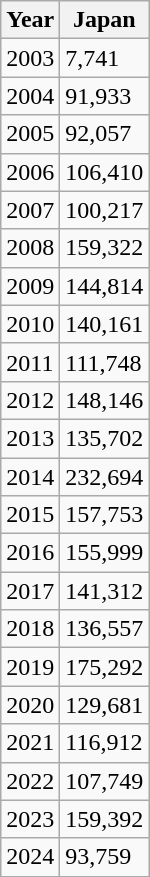<table class="wikitable">
<tr>
<th>Year</th>
<th>Japan</th>
</tr>
<tr>
<td>2003</td>
<td>7,741</td>
</tr>
<tr>
<td>2004</td>
<td>91,933</td>
</tr>
<tr>
<td>2005</td>
<td>92,057</td>
</tr>
<tr>
<td>2006</td>
<td>106,410</td>
</tr>
<tr>
<td>2007</td>
<td>100,217</td>
</tr>
<tr>
<td>2008</td>
<td>159,322</td>
</tr>
<tr>
<td>2009</td>
<td>144,814</td>
</tr>
<tr>
<td>2010</td>
<td>140,161</td>
</tr>
<tr>
<td>2011</td>
<td>111,748</td>
</tr>
<tr>
<td>2012</td>
<td>148,146</td>
</tr>
<tr>
<td>2013</td>
<td>135,702</td>
</tr>
<tr>
<td>2014</td>
<td>232,694</td>
</tr>
<tr>
<td>2015</td>
<td>157,753</td>
</tr>
<tr>
<td>2016</td>
<td>155,999</td>
</tr>
<tr>
<td>2017</td>
<td>141,312</td>
</tr>
<tr>
<td>2018</td>
<td>136,557</td>
</tr>
<tr>
<td>2019</td>
<td>175,292</td>
</tr>
<tr>
<td>2020</td>
<td>129,681</td>
</tr>
<tr>
<td>2021</td>
<td>116,912</td>
</tr>
<tr>
<td>2022</td>
<td>107,749</td>
</tr>
<tr>
<td>2023</td>
<td>159,392</td>
</tr>
<tr>
<td>2024</td>
<td>93,759</td>
</tr>
</table>
